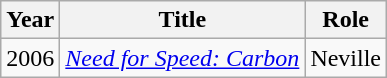<table class="wikitable sortable">
<tr>
<th>Year</th>
<th>Title</th>
<th>Role</th>
</tr>
<tr>
<td>2006</td>
<td><em><a href='#'>Need for Speed: Carbon</a></em></td>
<td>Neville</td>
</tr>
</table>
